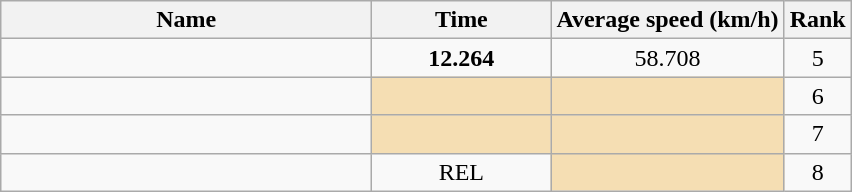<table class="wikitable" style="text-align:center;">
<tr>
<th style="width:15em">Name</th>
<th style="width:7em">Time</th>
<th>Average speed (km/h)</th>
<th>Rank</th>
</tr>
<tr>
<td align=left></td>
<td><strong>12.264</strong></td>
<td>58.708</td>
<td>5</td>
</tr>
<tr>
<td align=left></td>
<td bgcolor=wheat></td>
<td bgcolor=wheat></td>
<td>6</td>
</tr>
<tr>
<td align=left></td>
<td bgcolor=wheat></td>
<td bgcolor=wheat></td>
<td>7</td>
</tr>
<tr>
<td align=left></td>
<td>REL</td>
<td bgcolor=wheat></td>
<td>8</td>
</tr>
</table>
